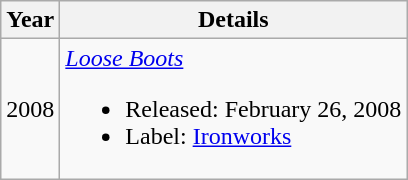<table class=wikitable style=text-align:center;>
<tr>
<th>Year</th>
<th>Details</th>
</tr>
<tr>
<td>2008</td>
<td align=left><em><a href='#'>Loose Boots</a></em><br><ul><li>Released: February 26, 2008</li><li>Label: <a href='#'>Ironworks</a></li></ul></td>
</tr>
</table>
